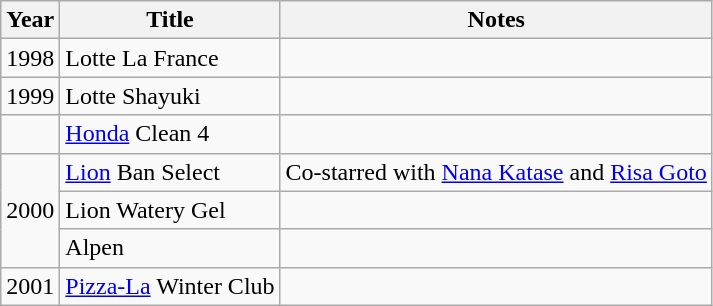<table class="wikitable">
<tr>
<th>Year</th>
<th>Title</th>
<th>Notes</th>
</tr>
<tr>
<td>1998</td>
<td>Lotte La France</td>
<td></td>
</tr>
<tr>
<td>1999</td>
<td>Lotte Shayuki</td>
<td></td>
</tr>
<tr>
<td></td>
<td><a href='#'>Honda</a> Clean 4</td>
<td></td>
</tr>
<tr>
<td rowspan="3">2000</td>
<td><a href='#'>Lion</a> Ban Select</td>
<td>Co-starred with <a href='#'>Nana Katase</a> and <a href='#'>Risa Goto</a></td>
</tr>
<tr>
<td>Lion Watery Gel</td>
<td></td>
</tr>
<tr>
<td>Alpen</td>
<td></td>
</tr>
<tr>
<td>2001</td>
<td><a href='#'>Pizza-La</a> Winter Club</td>
<td></td>
</tr>
</table>
